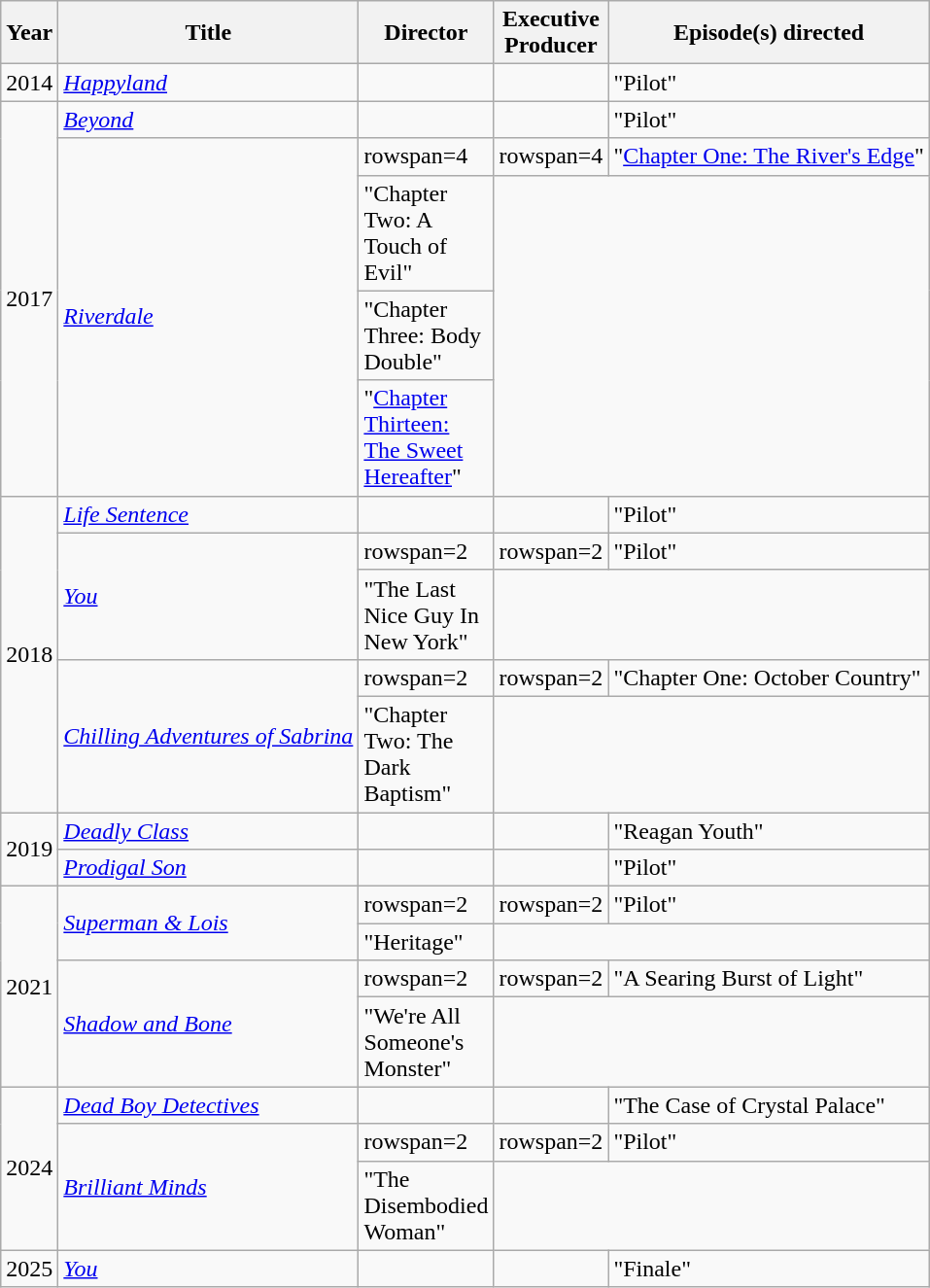<table class="wikitable">
<tr>
<th>Year</th>
<th>Title</th>
<th width=65>Director</th>
<th width=65>Executive<br>Producer</th>
<th>Episode(s) directed</th>
</tr>
<tr>
<td>2014</td>
<td><em><a href='#'>Happyland</a></em></td>
<td></td>
<td></td>
<td>"Pilot"</td>
</tr>
<tr>
<td rowspan="5">2017</td>
<td><em><a href='#'>Beyond</a></em></td>
<td></td>
<td></td>
<td>"Pilot"</td>
</tr>
<tr>
<td rowspan=4><em><a href='#'>Riverdale</a></em></td>
<td>rowspan=4 </td>
<td>rowspan=4 </td>
<td>"<a href='#'>Chapter One: The River's Edge</a>"</td>
</tr>
<tr>
<td>"Chapter Two: A Touch of Evil"</td>
</tr>
<tr>
<td>"Chapter Three: Body Double"</td>
</tr>
<tr>
<td>"<a href='#'>Chapter Thirteen: The Sweet Hereafter</a>"</td>
</tr>
<tr>
<td rowspan="5">2018</td>
<td><em><a href='#'>Life Sentence</a></em></td>
<td></td>
<td></td>
<td>"Pilot"</td>
</tr>
<tr>
<td rowspan=2><em><a href='#'>You</a></em></td>
<td>rowspan=2 </td>
<td>rowspan=2 </td>
<td>"Pilot"</td>
</tr>
<tr>
<td>"The Last Nice Guy In New York"</td>
</tr>
<tr>
<td rowspan=2><em><a href='#'>Chilling Adventures of Sabrina</a></em></td>
<td>rowspan=2 </td>
<td>rowspan=2 </td>
<td>"Chapter One: October Country"</td>
</tr>
<tr>
<td>"Chapter Two: The Dark Baptism"</td>
</tr>
<tr>
<td rowspan=2>2019</td>
<td><em><a href='#'>Deadly Class</a></em></td>
<td></td>
<td></td>
<td>"Reagan Youth"</td>
</tr>
<tr>
<td><em><a href='#'>Prodigal Son</a></em></td>
<td></td>
<td></td>
<td>"Pilot"</td>
</tr>
<tr>
<td rowspan=4>2021</td>
<td rowspan=2><em><a href='#'>Superman & Lois</a></em></td>
<td>rowspan=2 </td>
<td>rowspan=2 </td>
<td>"Pilot"</td>
</tr>
<tr>
<td>"Heritage"</td>
</tr>
<tr>
<td rowspan=2><em><a href='#'>Shadow and Bone</a></em></td>
<td>rowspan=2 </td>
<td>rowspan=2 </td>
<td>"A Searing Burst of Light"</td>
</tr>
<tr>
<td>"We're All Someone's Monster"</td>
</tr>
<tr>
<td rowspan=3>2024</td>
<td><em><a href='#'>Dead Boy Detectives</a></em></td>
<td></td>
<td></td>
<td>"The Case of Crystal Palace"</td>
</tr>
<tr>
<td rowspan=2><em><a href='#'>Brilliant Minds</a></em></td>
<td>rowspan=2 </td>
<td>rowspan=2 </td>
<td>"Pilot"</td>
</tr>
<tr>
<td>"The Disembodied Woman"</td>
</tr>
<tr>
<td>2025</td>
<td><em><a href='#'>You</a></em></td>
<td></td>
<td></td>
<td>"Finale"</td>
</tr>
</table>
